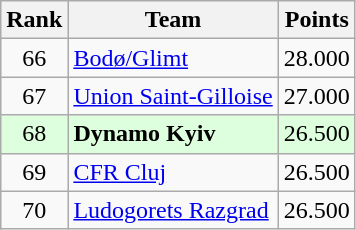<table class="wikitable" style="text-align: center;">
<tr>
<th>Rank</th>
<th>Team</th>
<th>Points</th>
</tr>
<tr>
<td>66</td>
<td align=left> <a href='#'>Bodø/Glimt</a></td>
<td>28.000</td>
</tr>
<tr>
<td>67</td>
<td align=left> <a href='#'>Union Saint-Gilloise</a></td>
<td>27.000</td>
</tr>
<tr bgcolor="#ddffdd">
<td>68</td>
<td align=left> <strong>Dynamo Kyiv</strong></td>
<td>26.500</td>
</tr>
<tr>
<td>69</td>
<td align=left> <a href='#'>CFR Cluj</a></td>
<td>26.500</td>
</tr>
<tr>
<td>70</td>
<td align=left> <a href='#'>Ludogorets Razgrad</a></td>
<td>26.500</td>
</tr>
</table>
